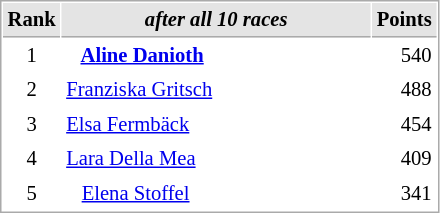<table cellspacing="1" cellpadding="3" style="border:1px solid #aaa; font-size:86%;">
<tr style="background:#e4e4e4;">
<th style="border-bottom:1px solid #aaa; width:10px;">Rank</th>
<th style="border-bottom:1px solid #aaa; width:200px; white-space:nowrap;"><em>after all 10 races</em></th>
<th style="border-bottom:1px solid #aaa; width:20px;">Points</th>
</tr>
<tr>
<td style="text-align:center;">1</td>
<td><strong>   <a href='#'>Aline Danioth</a></strong></td>
<td align="right">540</td>
</tr>
<tr>
<td style="text-align:center;">2</td>
<td> <a href='#'>Franziska Gritsch</a></td>
<td align="right">488</td>
</tr>
<tr>
<td style="text-align:center;">3</td>
<td> <a href='#'>Elsa Fermbäck</a></td>
<td align="right">454</td>
</tr>
<tr>
<td style="text-align:center;">4</td>
<td> <a href='#'>Lara Della Mea</a></td>
<td align="right">409</td>
</tr>
<tr>
<td style="text-align:center;">5</td>
<td>   <a href='#'>Elena Stoffel</a></td>
<td align="right">341</td>
</tr>
</table>
